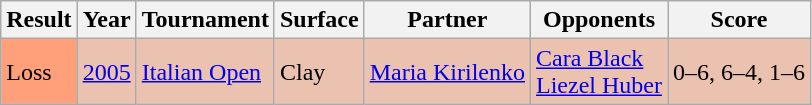<table class="sortable wikitable">
<tr>
<th>Result</th>
<th>Year</th>
<th>Tournament</th>
<th>Surface</th>
<th>Partner</th>
<th>Opponents</th>
<th>Score</th>
</tr>
<tr bgcolor=EBC2AF>
<td bgcolor=ffa07a>Loss</td>
<td><a href='#'>2005</a></td>
<td><a href='#'>Italian Open</a></td>
<td>Clay</td>
<td> <a href='#'>Maria Kirilenko</a></td>
<td> <a href='#'>Cara Black</a> <br>  <a href='#'>Liezel Huber</a></td>
<td>0–6, 6–4, 1–6</td>
</tr>
</table>
